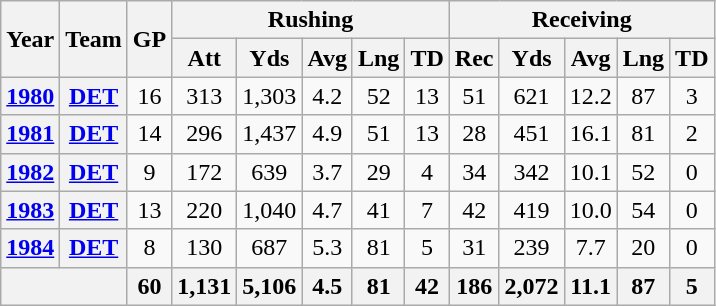<table class=wikitable style="text-align:center;">
<tr>
<th rowspan="2">Year</th>
<th rowspan="2">Team</th>
<th rowspan="2">GP</th>
<th colspan="5">Rushing</th>
<th colspan="5">Receiving</th>
</tr>
<tr>
<th>Att</th>
<th>Yds</th>
<th>Avg</th>
<th>Lng</th>
<th>TD</th>
<th>Rec</th>
<th>Yds</th>
<th>Avg</th>
<th>Lng</th>
<th>TD</th>
</tr>
<tr>
<th><a href='#'>1980</a></th>
<th><a href='#'>DET</a></th>
<td>16</td>
<td>313</td>
<td>1,303</td>
<td>4.2</td>
<td>52</td>
<td>13</td>
<td>51</td>
<td>621</td>
<td>12.2</td>
<td>87</td>
<td>3</td>
</tr>
<tr>
<th><a href='#'>1981</a></th>
<th><a href='#'>DET</a></th>
<td>14</td>
<td>296</td>
<td>1,437</td>
<td>4.9</td>
<td>51</td>
<td>13</td>
<td>28</td>
<td>451</td>
<td>16.1</td>
<td>81</td>
<td>2</td>
</tr>
<tr>
<th><a href='#'>1982</a></th>
<th><a href='#'>DET</a></th>
<td>9</td>
<td>172</td>
<td>639</td>
<td>3.7</td>
<td>29</td>
<td>4</td>
<td>34</td>
<td>342</td>
<td>10.1</td>
<td>52</td>
<td>0</td>
</tr>
<tr>
<th><a href='#'>1983</a></th>
<th><a href='#'>DET</a></th>
<td>13</td>
<td>220</td>
<td>1,040</td>
<td>4.7</td>
<td>41</td>
<td>7</td>
<td>42</td>
<td>419</td>
<td>10.0</td>
<td>54</td>
<td>0</td>
</tr>
<tr>
<th><a href='#'>1984</a></th>
<th><a href='#'>DET</a></th>
<td>8</td>
<td>130</td>
<td>687</td>
<td>5.3</td>
<td>81</td>
<td>5</td>
<td>31</td>
<td>239</td>
<td>7.7</td>
<td>20</td>
<td>0</td>
</tr>
<tr>
<th colspan="2"></th>
<th>60</th>
<th>1,131</th>
<th>5,106</th>
<th>4.5</th>
<th>81</th>
<th>42</th>
<th>186</th>
<th>2,072</th>
<th>11.1</th>
<th>87</th>
<th>5</th>
</tr>
</table>
